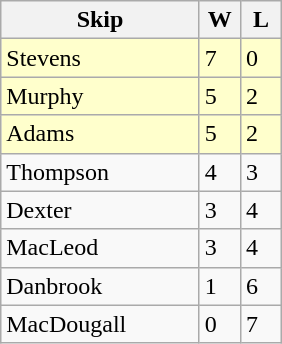<table class=wikitable>
<tr>
<th width=125>Skip</th>
<th width=20>W</th>
<th width=20>L</th>
</tr>
<tr bgcolor=#ffffcc>
<td>Stevens</td>
<td>7</td>
<td>0</td>
</tr>
<tr bgcolor=#ffffcc>
<td>Murphy</td>
<td>5</td>
<td>2</td>
</tr>
<tr bgcolor=#ffffcc>
<td>Adams</td>
<td>5</td>
<td>2</td>
</tr>
<tr>
<td>Thompson</td>
<td>4</td>
<td>3</td>
</tr>
<tr>
<td>Dexter</td>
<td>3</td>
<td>4</td>
</tr>
<tr>
<td>MacLeod</td>
<td>3</td>
<td>4</td>
</tr>
<tr>
<td>Danbrook</td>
<td>1</td>
<td>6</td>
</tr>
<tr>
<td>MacDougall</td>
<td>0</td>
<td>7</td>
</tr>
</table>
